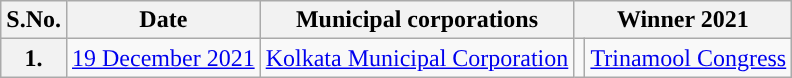<table class="wikitable sortable">
<tr>
<th>S.No.</th>
<th>Date</th>
<th>Municipal corporations</th>
<th colspan="2">Winner 2021</th>
</tr>
<tr>
<th>1.</th>
<td rowspan="2"><a href='#'>19 December 2021</a></td>
<td><a href='#'>Kolkata Municipal Corporation</a></td>
<td style="background:"></td>
<td><a href='#'>Trinamool Congress</a></td>
</tr>
</table>
